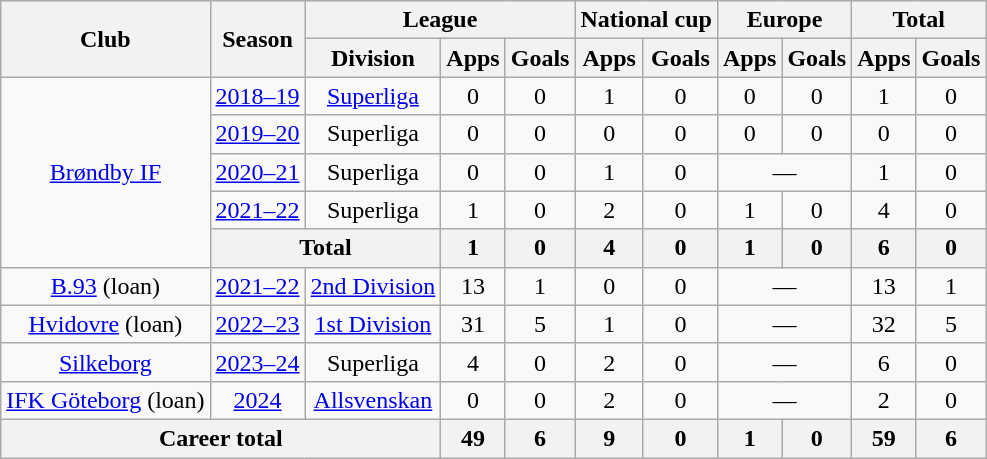<table class="wikitable" style="text-align:center">
<tr>
<th rowspan="2">Club</th>
<th rowspan="2">Season</th>
<th colspan="3">League</th>
<th colspan="2">National cup</th>
<th colspan="2">Europe</th>
<th colspan="3">Total</th>
</tr>
<tr>
<th>Division</th>
<th>Apps</th>
<th>Goals</th>
<th>Apps</th>
<th>Goals</th>
<th>Apps</th>
<th>Goals</th>
<th>Apps</th>
<th>Goals</th>
</tr>
<tr>
<td rowspan="5"><a href='#'>Brøndby IF</a></td>
<td><a href='#'>2018–19</a></td>
<td><a href='#'>Superliga</a></td>
<td>0</td>
<td>0</td>
<td>1</td>
<td>0</td>
<td>0</td>
<td>0</td>
<td>1</td>
<td>0</td>
</tr>
<tr>
<td><a href='#'>2019–20</a></td>
<td>Superliga</td>
<td>0</td>
<td>0</td>
<td>0</td>
<td>0</td>
<td>0</td>
<td>0</td>
<td>0</td>
<td>0</td>
</tr>
<tr>
<td><a href='#'>2020–21</a></td>
<td>Superliga</td>
<td>0</td>
<td>0</td>
<td>1</td>
<td>0</td>
<td colspan="2">—</td>
<td>1</td>
<td>0</td>
</tr>
<tr>
<td><a href='#'>2021–22</a></td>
<td>Superliga</td>
<td>1</td>
<td>0</td>
<td>2</td>
<td>0</td>
<td>1</td>
<td>0</td>
<td>4</td>
<td>0</td>
</tr>
<tr>
<th colspan="2">Total</th>
<th>1</th>
<th>0</th>
<th>4</th>
<th>0</th>
<th>1</th>
<th>0</th>
<th>6</th>
<th>0</th>
</tr>
<tr>
<td><a href='#'>B.93</a> (loan)</td>
<td><a href='#'>2021–22</a></td>
<td><a href='#'>2nd Division</a></td>
<td>13</td>
<td>1</td>
<td>0</td>
<td>0</td>
<td colspan="2">—</td>
<td>13</td>
<td>1</td>
</tr>
<tr>
<td><a href='#'>Hvidovre</a> (loan)</td>
<td><a href='#'>2022–23</a></td>
<td><a href='#'>1st Division</a></td>
<td>31</td>
<td>5</td>
<td>1</td>
<td>0</td>
<td colspan="2">—</td>
<td>32</td>
<td>5</td>
</tr>
<tr>
<td><a href='#'>Silkeborg</a></td>
<td><a href='#'>2023–24</a></td>
<td>Superliga</td>
<td>4</td>
<td>0</td>
<td>2</td>
<td>0</td>
<td colspan="2">—</td>
<td>6</td>
<td>0</td>
</tr>
<tr>
<td><a href='#'>IFK Göteborg</a> (loan)</td>
<td><a href='#'>2024</a></td>
<td><a href='#'>Allsvenskan</a></td>
<td>0</td>
<td>0</td>
<td>2</td>
<td>0</td>
<td colspan="2">—</td>
<td>2</td>
<td>0</td>
</tr>
<tr>
<th colspan="3">Career total</th>
<th>49</th>
<th>6</th>
<th>9</th>
<th>0</th>
<th>1</th>
<th>0</th>
<th>59</th>
<th>6</th>
</tr>
</table>
